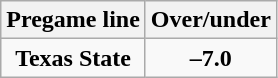<table class="wikitable" style="margin-right: auto; margin-right: auto; border: none;">
<tr align="center">
<th style=>Pregame line</th>
<th style=>Over/under</th>
</tr>
<tr align="center">
<td><strong>Texas State</strong></td>
<td><strong>–7.0</strong></td>
</tr>
</table>
